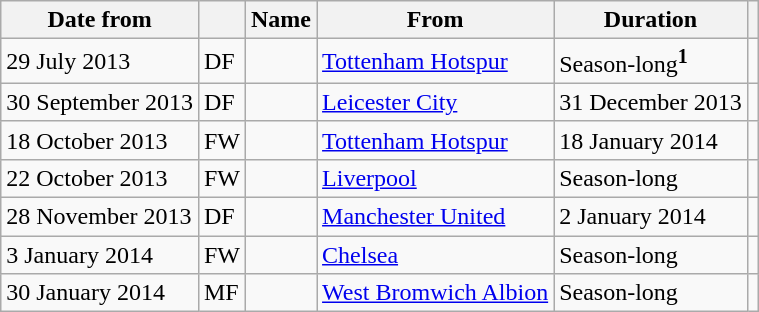<table class="wikitable">
<tr>
<th scope=col>Date from</th>
<th scope=col></th>
<th scope=col>Name</th>
<th scope=col>From</th>
<th scope=col>Duration</th>
<th scope=col></th>
</tr>
<tr>
<td>29 July 2013</td>
<td>DF</td>
<td></td>
<td><a href='#'>Tottenham Hotspur</a></td>
<td>Season-long<sup><strong>1</strong></sup></td>
<td></td>
</tr>
<tr>
<td>30 September 2013</td>
<td>DF</td>
<td></td>
<td><a href='#'>Leicester City</a></td>
<td>31 December 2013</td>
<td></td>
</tr>
<tr>
<td>18 October 2013</td>
<td>FW</td>
<td></td>
<td><a href='#'>Tottenham Hotspur</a></td>
<td>18 January 2014</td>
<td></td>
</tr>
<tr>
<td>22 October 2013</td>
<td>FW</td>
<td></td>
<td><a href='#'>Liverpool</a></td>
<td>Season-long</td>
<td></td>
</tr>
<tr>
<td>28 November 2013</td>
<td>DF</td>
<td></td>
<td><a href='#'>Manchester United</a></td>
<td>2 January 2014</td>
<td></td>
</tr>
<tr>
<td>3 January 2014</td>
<td>FW</td>
<td></td>
<td><a href='#'>Chelsea</a></td>
<td>Season-long</td>
<td></td>
</tr>
<tr>
<td>30 January 2014</td>
<td>MF</td>
<td></td>
<td><a href='#'>West Bromwich Albion</a></td>
<td>Season-long</td>
<td></td>
</tr>
</table>
